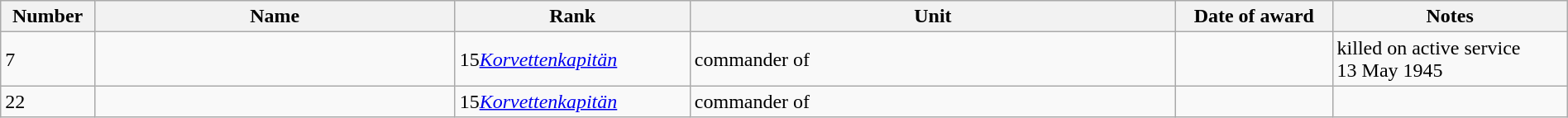<table class="wikitable sortable" style="width:100%;">
<tr>
<th width="6%">Number</th>
<th width="23%">Name</th>
<th width="15%">Rank</th>
<th width="31%" class="unsortable">Unit</th>
<th width="10%">Date of award</th>
<th width="15%" class="unsortable">Notes</th>
</tr>
<tr>
<td>7</td>
<td></td>
<td><span>15</span><em><a href='#'>Korvettenkapitän</a></em></td>
<td>commander of </td>
<td></td>
<td>killed on active service 13 May 1945</td>
</tr>
<tr>
<td>22</td>
<td></td>
<td><span>15</span><em><a href='#'>Korvettenkapitän</a></em></td>
<td>commander of </td>
<td></td>
<td></td>
</tr>
</table>
